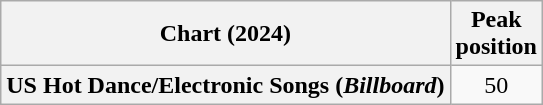<table class="wikitable sortable plainrowheaders" style="text-align:center">
<tr>
<th scope="col">Chart (2024)</th>
<th scope="col">Peak<br>position</th>
</tr>
<tr>
<th scope="row">US Hot Dance/Electronic Songs (<em>Billboard</em>)</th>
<td>50</td>
</tr>
</table>
